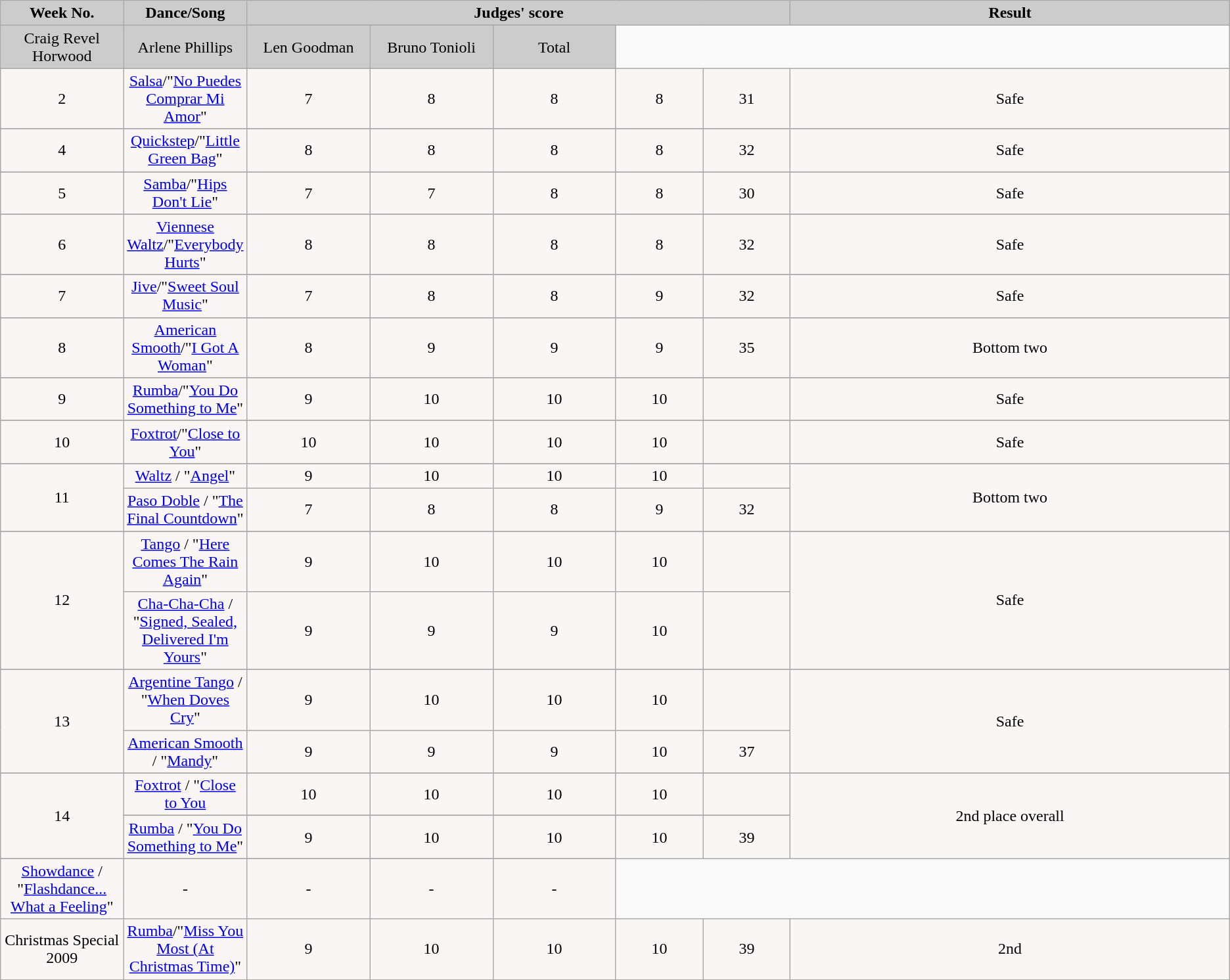<table class="wikitable">
<tr>
<td rowspan="2" bgcolor="CCCCCC" align="Center"><strong>Week No.</strong></td>
<td rowspan="2" bgcolor="CCCCCC" align="Center"><strong>Dance/Song</strong></td>
<td colspan="5" bgcolor="CCCCCC" align="Center"><strong>Judges' score</strong></td>
<td rowspan="2" bgcolor="CCCCCC" align="Center"><strong>Result</strong></td>
</tr>
<tr>
</tr>
<tr>
<td bgcolor="CCCCCC" width="10%" align="center">Craig Revel Horwood</td>
<td bgcolor="CCCCCC" width="10%" align="center">Arlene Phillips</td>
<td bgcolor="CCCCCC" width="10%" align="center">Len Goodman</td>
<td bgcolor="CCCCCC" width="10%" align="center">Bruno Tonioli</td>
<td bgcolor="CCCCCC" width="10%" align="center">Total</td>
</tr>
<tr>
</tr>
<tr>
</tr>
<tr>
<td align="center" bgcolor="FAF6F6">2</td>
<td align="center" bgcolor="FAF6F6"><a href='#'>Salsa</a>/"<a href='#'>No Puedes Comprar Mi Amor</a>"</td>
<td align="center" bgcolor="FAF6F6">7</td>
<td align="center" bgcolor="FAF6F6">8</td>
<td align="center" bgcolor="FAF6F6">8</td>
<td align="center" bgcolor="FAF6F6">8</td>
<td align="center" bgcolor="FAF6F6">31</td>
<td align="center" bgcolor="FAF6F6">Safe</td>
</tr>
<tr>
</tr>
<tr>
</tr>
<tr>
<td align="center" bgcolor="FAF6F6">4</td>
<td align="center" bgcolor="FAF6F6"><a href='#'>Quickstep</a>/"<a href='#'>Little Green Bag</a>"</td>
<td align="center" bgcolor="FAF6F6">8</td>
<td align="center" bgcolor="FAF6F6">8</td>
<td align="center" bgcolor="FAF6F6">8</td>
<td align="center" bgcolor="FAF6F6">8</td>
<td align="center" bgcolor="FAF6F6">32</td>
<td align="center" bgcolor="FAF6F6">Safe</td>
</tr>
<tr>
</tr>
<tr>
<td align="center" bgcolor="FAF6F6">5</td>
<td align="center" bgcolor="FAF6F6"><a href='#'>Samba</a>/"<a href='#'>Hips Don't Lie</a>"</td>
<td align="center" bgcolor="FAF6F6">7</td>
<td align="center" bgcolor="FAF6F6">7</td>
<td align="center" bgcolor="FAF6F6">8</td>
<td align="center" bgcolor="FAF6F6">8</td>
<td align="center" bgcolor="FAF6F6">30</td>
<td align="center" bgcolor="FAF6F6">Safe</td>
</tr>
<tr>
</tr>
<tr>
<td align="center" bgcolor="FAF6F6">6</td>
<td align="center" bgcolor="FAF6F6"><a href='#'>Viennese Waltz</a>/"<a href='#'>Everybody Hurts</a>"</td>
<td align="center" bgcolor="FAF6F6">8</td>
<td align="center" bgcolor="FAF6F6">8</td>
<td align="center" bgcolor="FAF6F6">8</td>
<td align="center" bgcolor="FAF6F6">8</td>
<td align="center" bgcolor="FAF6F6">32</td>
<td align="center" bgcolor="FAF6F6">Safe</td>
</tr>
<tr>
</tr>
<tr>
<td align="center" bgcolor="FAF6F6">7</td>
<td align="center" bgcolor="FAF6F6"><a href='#'>Jive</a>/"<a href='#'>Sweet Soul Music</a>"</td>
<td align="center" bgcolor="FAF6F6">7</td>
<td align="center" bgcolor="FAF6F6">8</td>
<td align="center" bgcolor="FAF6F6">8</td>
<td align="center" bgcolor="FAF6F6">9</td>
<td align="center" bgcolor="FAF6F6">32</td>
<td align="center" bgcolor="FAF6F6">Safe</td>
</tr>
<tr>
</tr>
<tr>
<td align="center" bgcolor="FAF6F6">8</td>
<td align="center" bgcolor="FAF6F6"><a href='#'>American Smooth</a>/"<a href='#'>I Got A Woman</a>"</td>
<td align="center" bgcolor="FAF6F6">8</td>
<td align="center" bgcolor="FAF6F6">9</td>
<td align="center" bgcolor="FAF6F6">9</td>
<td align="center" bgcolor="FAF6F6">9</td>
<td align="center" bgcolor="FAF6F6">35</td>
<td align="center" bgcolor="FAF6F6">Bottom two</td>
</tr>
<tr>
</tr>
<tr>
<td align="center" bgcolor="FAF6F6">9</td>
<td align="center" bgcolor="FAF6F6"><a href='#'>Rumba</a>/"<a href='#'>You Do Something to Me</a>"</td>
<td align="center" bgcolor="FAF6F6">9</td>
<td align="center" bgcolor="FAF6F6">10</td>
<td align="center" bgcolor="FAF6F6">10</td>
<td align="center" bgcolor="FAF6F6">10</td>
<td align="center" bgcolor="FAF6F6"></td>
<td align="center" bgcolor="FAF6F6">Safe</td>
</tr>
<tr>
</tr>
<tr>
<td align="center" bgcolor="FAF6F6">10</td>
<td align="center" bgcolor="FAF6F6"><a href='#'>Foxtrot</a>/"<a href='#'>Close to You</a>"</td>
<td align="center" bgcolor="FAF6F6">10</td>
<td align="center" bgcolor="FAF6F6">10</td>
<td align="center" bgcolor="FAF6F6">10</td>
<td align="center" bgcolor="FAF6F6">10</td>
<td align="center" bgcolor="FAF6F6"></td>
<td align="center" bgcolor="FAF6F6">Safe</td>
</tr>
<tr>
</tr>
<tr>
<td align="center" bgcolor="FAF6F6" rowspan="2">11</td>
<td align="center" bgcolor="FAF6F6"><a href='#'>Waltz</a> / "<a href='#'>Angel</a>"</td>
<td align="center" bgcolor="FAF6F6">9</td>
<td align="center" bgcolor="FAF6F6">10</td>
<td align="center" bgcolor="FAF6F6">10</td>
<td align="center" bgcolor="FAF6F6">10</td>
<td align="center" bgcolor="FAF6F6"></td>
<td align="center" bgcolor="FAF6F6" rowspan="2">Bottom two</td>
</tr>
<tr>
<td align="center" bgcolor="FAF6F6"><a href='#'>Paso Doble</a> / "<a href='#'>The Final Countdown</a>"</td>
<td align="center" bgcolor="FAF6F6">7</td>
<td align="center" bgcolor="FAF6F6">8</td>
<td align="center" bgcolor="FAF6F6">8</td>
<td align="center" bgcolor="FAF6F6">9</td>
<td align="center" bgcolor="FAF6F6">32</td>
</tr>
<tr>
</tr>
<tr>
<td align="center" bgcolor="FAF6F6" rowspan="2">12</td>
<td align="center" bgcolor="FAF6F6"><a href='#'>Tango</a> / "<a href='#'>Here Comes The Rain Again</a>"</td>
<td align="center" bgcolor="FAF6F6">9</td>
<td align="center" bgcolor="FAF6F6">10</td>
<td align="center" bgcolor="FAF6F6">10</td>
<td align="center" bgcolor="FAF6F6">10</td>
<td align="center" bgcolor="FAF6F6"></td>
<td align="center" bgcolor="FAF6F6" rowspan="2">Safe</td>
</tr>
<tr>
<td align="center" bgcolor="FAF6F6"><a href='#'>Cha-Cha-Cha</a> / "<a href='#'>Signed, Sealed, Delivered I'm Yours</a>"</td>
<td align="center" bgcolor="FAF6F6">9</td>
<td align="center" bgcolor="FAF6F6">9</td>
<td align="center" bgcolor="FAF6F6">9</td>
<td align="center" bgcolor="FAF6F6">10</td>
<td align="center" bgcolor="FAF6F6"></td>
</tr>
<tr>
</tr>
<tr>
<td align="center" bgcolor="FAF6F6" rowspan="2">13</td>
<td align="center" bgcolor="FAF6F6"><a href='#'>Argentine Tango</a> / "<a href='#'>When Doves Cry</a>"</td>
<td align="center" bgcolor="FAF6F6">9</td>
<td align="center" bgcolor="FAF6F6">10</td>
<td align="center" bgcolor="FAF6F6">10</td>
<td align="center" bgcolor="FAF6F6">10</td>
<td align="center" bgcolor="FAF6F6"></td>
<td align="center" bgcolor="FAF6F6" rowspan="2">Safe</td>
</tr>
<tr>
<td align="center" bgcolor="FAF6F6"><a href='#'>American Smooth</a> / "<a href='#'>Mandy</a>"</td>
<td align="center" bgcolor="FAF6F6">9</td>
<td align="center" bgcolor="FAF6F6">9</td>
<td align="center" bgcolor="FAF6F6">9</td>
<td align="center" bgcolor="FAF6F6">10</td>
<td align="center" bgcolor="FAF6F6">37</td>
</tr>
<tr>
</tr>
<tr>
<td align="center" bgcolor="FAF6F6" rowspan="3">14</td>
<td align="center" bgcolor="FAF6F6"><a href='#'>Foxtrot</a> / "<a href='#'>Close to You</a></td>
<td align="center" bgcolor="FAF6F6">10</td>
<td align="center" bgcolor="FAF6F6">10</td>
<td align="center" bgcolor="FAF6F6">10</td>
<td align="center" bgcolor="FAF6F6">10</td>
<td align="center" bgcolor="FAF6F6"></td>
<td align="center" bgcolor="FAF6F6" rowspan="3">2nd place overall</td>
</tr>
<tr>
</tr>
<tr>
<td align="center" bgcolor="FAF6F6"><a href='#'>Rumba</a> / "<a href='#'>You Do Something to Me</a>"</td>
<td align="center" bgcolor="FAF6F6">9</td>
<td align="center" bgcolor="FAF6F6">10</td>
<td align="center" bgcolor="FAF6F6">10</td>
<td align="center" bgcolor="FAF6F6">10</td>
<td align="center" bgcolor="FAF6F6">39</td>
</tr>
<tr>
</tr>
<tr>
<td align="center" bgcolor="FAF6F6"><a href='#'>Showdance</a> / "<a href='#'>Flashdance... What a Feeling</a>"</td>
<td align="center" bgcolor="FAF6F6">-</td>
<td align="center" bgcolor="FAF6F6">-</td>
<td align="center" bgcolor="FAF6F6">-</td>
<td align="center" bgcolor="FAF6F6">-</td>
</tr>
<tr>
<td align="center" bgcolor="FAF6F6">Christmas Special 2009</td>
<td align="center" bgcolor="FAF6F6"><a href='#'>Rumba</a>/"<a href='#'>Miss You Most (At Christmas Time)</a>"</td>
<td align="center" bgcolor="FAF6F6">9</td>
<td align="center" bgcolor="FAF6F6">10</td>
<td align="center" bgcolor="FAF6F6">10</td>
<td align="center" bgcolor="FAF6F6">10</td>
<td align="center" bgcolor="FAF6F6">39</td>
<td align="center" bgcolor="FAF6F6">2nd</td>
</tr>
<tr>
</tr>
</table>
